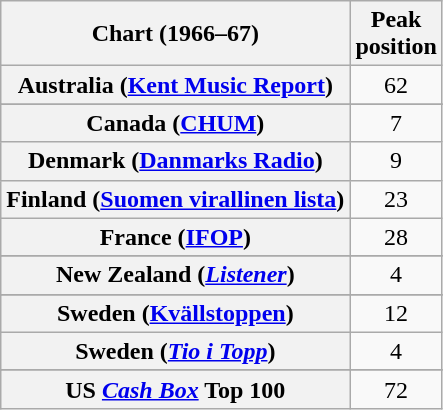<table class="wikitable sortable plainrowheaders" style="text-align:center">
<tr>
<th>Chart (1966–67)</th>
<th>Peak<br>position</th>
</tr>
<tr>
<th scope="row">Australia (<a href='#'>Kent Music Report</a>)</th>
<td>62</td>
</tr>
<tr>
</tr>
<tr>
</tr>
<tr>
</tr>
<tr>
<th scope="row">Canada (<a href='#'>CHUM</a>)</th>
<td>7</td>
</tr>
<tr>
<th scope="row">Denmark (<a href='#'>Danmarks Radio</a>)</th>
<td>9</td>
</tr>
<tr>
<th scope="row">Finland (<a href='#'>Suomen virallinen lista</a>)</th>
<td>23</td>
</tr>
<tr>
<th scope="row">France (<a href='#'>IFOP</a>)</th>
<td>28</td>
</tr>
<tr>
</tr>
<tr>
</tr>
<tr>
</tr>
<tr>
</tr>
<tr>
<th scope="row">New Zealand (<em><a href='#'>Listener</a></em>)</th>
<td>4</td>
</tr>
<tr>
</tr>
<tr>
<th scope="row">Sweden (<a href='#'>Kvällstoppen</a>)</th>
<td>12</td>
</tr>
<tr>
<th scope="row">Sweden (<em><a href='#'>Tio i Topp</a></em>)</th>
<td>4</td>
</tr>
<tr>
</tr>
<tr>
</tr>
<tr>
<th scope="row">US <a href='#'><em>Cash Box</em></a> Top 100</th>
<td>72</td>
</tr>
</table>
